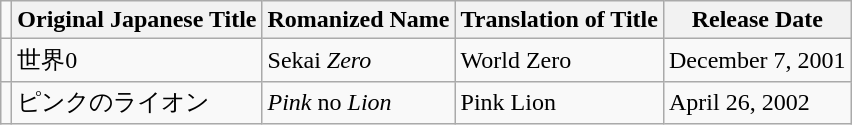<table class="wikitable">
<tr>
<td></td>
<th>Original Japanese Title</th>
<th>Romanized Name</th>
<th>Translation of Title</th>
<th>Release Date</th>
</tr>
<tr>
<td></td>
<td>世界0</td>
<td>Sekai <em>Zero</em></td>
<td>World Zero</td>
<td>December 7, 2001</td>
</tr>
<tr>
<td></td>
<td>ピンクのライオン</td>
<td><em>Pink</em> no <em>Lion</em></td>
<td>Pink Lion</td>
<td>April 26, 2002</td>
</tr>
</table>
